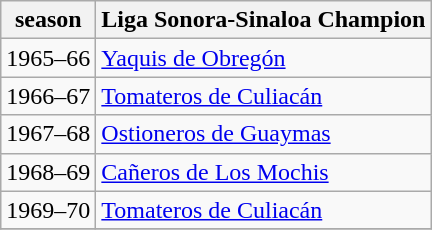<table class="wikitable">
<tr>
<th>season</th>
<th>Liga Sonora-Sinaloa Champion</th>
</tr>
<tr>
<td>1965–66</td>
<td><a href='#'>Yaquis de Obregón</a></td>
</tr>
<tr>
<td>1966–67</td>
<td><a href='#'>Tomateros de Culiacán</a></td>
</tr>
<tr>
<td>1967–68</td>
<td><a href='#'>Ostioneros de Guaymas</a></td>
</tr>
<tr>
<td>1968–69</td>
<td><a href='#'>Cañeros de Los Mochis</a></td>
</tr>
<tr>
<td>1969–70</td>
<td><a href='#'>Tomateros de Culiacán</a></td>
</tr>
<tr>
</tr>
</table>
